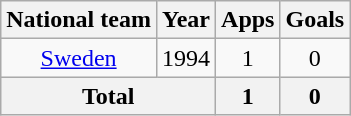<table class=wikitable style="text-align: center">
<tr>
<th>National team</th>
<th>Year</th>
<th>Apps</th>
<th>Goals</th>
</tr>
<tr>
<td><a href='#'>Sweden</a></td>
<td>1994</td>
<td>1</td>
<td>0</td>
</tr>
<tr>
<th colspan=2>Total</th>
<th>1</th>
<th>0</th>
</tr>
</table>
